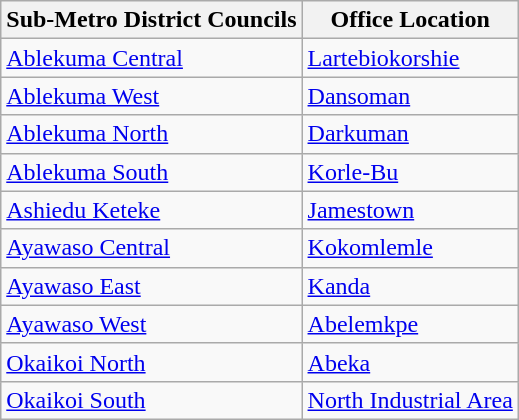<table class="wikitable">
<tr>
<th>Sub-Metro District Councils</th>
<th>Office Location</th>
</tr>
<tr>
<td><a href='#'>Ablekuma Central</a></td>
<td><a href='#'>Lartebiokorshie</a></td>
</tr>
<tr>
<td><a href='#'>Ablekuma West</a></td>
<td><a href='#'>Dansoman</a></td>
</tr>
<tr>
<td><a href='#'>Ablekuma North</a></td>
<td><a href='#'>Darkuman</a></td>
</tr>
<tr>
<td><a href='#'>Ablekuma South</a></td>
<td><a href='#'>Korle-Bu</a></td>
</tr>
<tr>
<td><a href='#'>Ashiedu Keteke</a></td>
<td><a href='#'>Jamestown</a></td>
</tr>
<tr>
<td><a href='#'>Ayawaso Central</a></td>
<td><a href='#'>Kokomlemle</a></td>
</tr>
<tr>
<td><a href='#'>Ayawaso East</a></td>
<td><a href='#'>Kanda</a></td>
</tr>
<tr>
<td><a href='#'>Ayawaso West</a></td>
<td><a href='#'>Abelemkpe</a></td>
</tr>
<tr>
<td><a href='#'>Okaikoi North</a></td>
<td><a href='#'>Abeka</a></td>
</tr>
<tr>
<td><a href='#'>Okaikoi South</a></td>
<td><a href='#'>North Industrial Area</a></td>
</tr>
</table>
